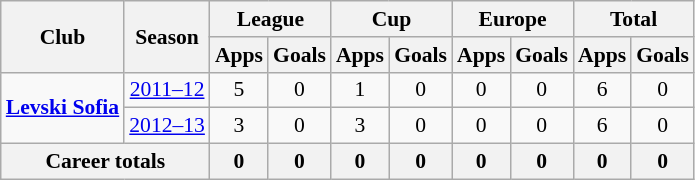<table class="wikitable" style="font-size:90%; text-align: center;">
<tr>
<th rowspan="2">Club</th>
<th rowspan="2">Season</th>
<th colspan="2">League</th>
<th colspan="2">Cup</th>
<th colspan="2">Europe</th>
<th colspan="2">Total</th>
</tr>
<tr>
<th>Apps</th>
<th>Goals</th>
<th>Apps</th>
<th>Goals</th>
<th>Apps</th>
<th>Goals</th>
<th>Apps</th>
<th>Goals</th>
</tr>
<tr>
<td rowspan="2" valign="center"><strong><a href='#'>Levski Sofia</a></strong></td>
<td><a href='#'>2011–12</a></td>
<td>5</td>
<td>0</td>
<td>1</td>
<td>0</td>
<td>0</td>
<td>0</td>
<td>6</td>
<td>0</td>
</tr>
<tr>
<td><a href='#'>2012–13</a></td>
<td>3</td>
<td>0</td>
<td>3</td>
<td>0</td>
<td>0</td>
<td>0</td>
<td>6</td>
<td>0</td>
</tr>
<tr>
<th colspan="2">Career totals</th>
<th>0</th>
<th>0</th>
<th>0</th>
<th>0</th>
<th>0</th>
<th>0</th>
<th>0</th>
<th>0</th>
</tr>
</table>
